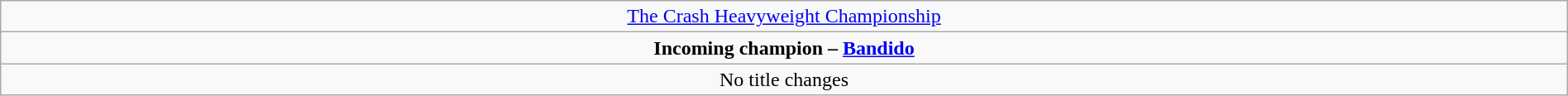<table class="wikitable" style="text-align:center; width:100%;">
<tr>
<td colspan="5" style="text-align: center;"><a href='#'>The Crash Heavyweight Championship</a></td>
</tr>
<tr>
<td colspan="5" style="text-align: center;"><strong>Incoming champion – <a href='#'>Bandido</a></strong></td>
</tr>
<tr>
<td colspan="5">No title changes</td>
</tr>
</table>
